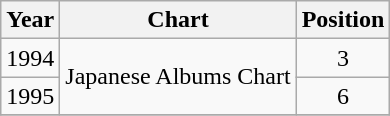<table class="wikitable" style="text-align:center;">
<tr>
<th>Year</th>
<th>Chart</th>
<th>Position</th>
</tr>
<tr>
<td>1994</td>
<td rowspan=2>Japanese Albums Chart</td>
<td>3</td>
</tr>
<tr>
<td>1995</td>
<td>6</td>
</tr>
<tr>
</tr>
</table>
